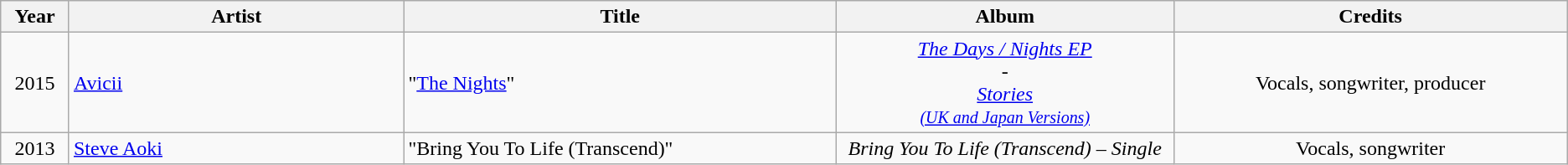<table class="wikitable sortable">
<tr>
<th scope="col" style="width:3em;">Year</th>
<th scope="col" style="width:17em;">Artist</th>
<th scope="col" style="width:22em;">Title</th>
<th scope="col" style="width:17em;">Album</th>
<th scope="col" style="width:20em;">Credits</th>
</tr>
<tr>
<td style="text-align:center;">2015</td>
<td><a href='#'>Avicii</a></td>
<td>"<a href='#'>The Nights</a>"</td>
<td style="text-align:center;"><em><a href='#'>The Days / Nights EP</a></em><br>-<br><em><a href='#'>Stories<br><small>(UK and Japan Versions)</small></a></em></td>
<td style="text-align:center;">Vocals, songwriter, producer</td>
</tr>
<tr>
<td style="text-align:center;">2013</td>
<td><a href='#'>Steve Aoki</a></td>
<td>"Bring You To Life (Transcend)"</td>
<td style="text-align:center;"><em>Bring You To Life (Transcend) – Single</em></td>
<td style="text-align:center;">Vocals, songwriter</td>
</tr>
</table>
